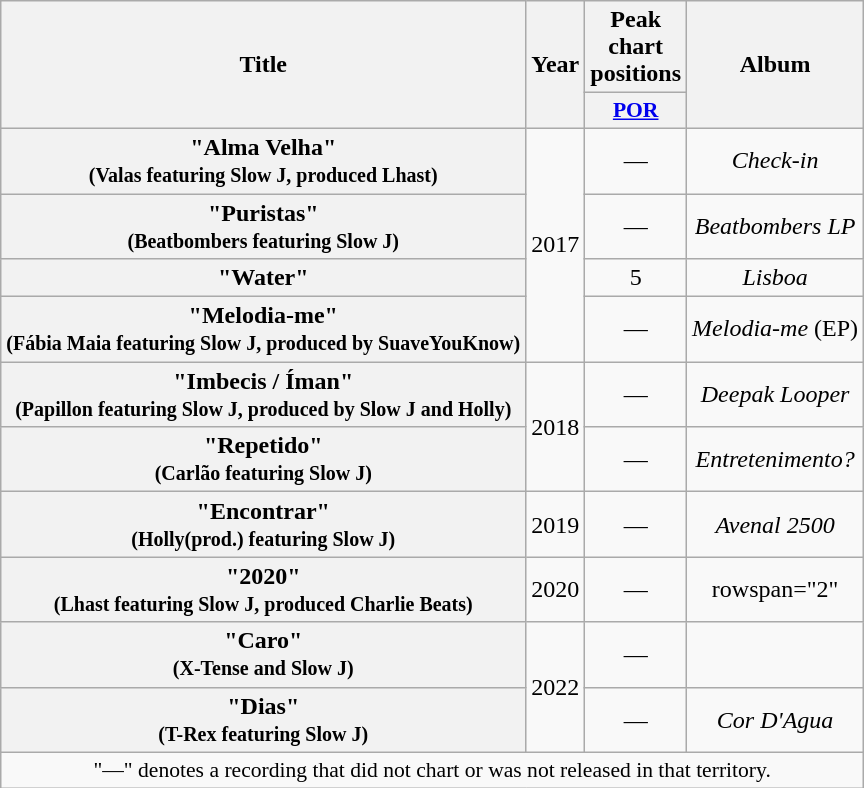<table class="wikitable plainrowheaders" style="text-align:center;">
<tr>
<th scope="col" rowspan="2">Title</th>
<th scope="col" rowspan="2">Year</th>
<th scope="col">Peak chart positions</th>
<th scope="col" rowspan="2">Album</th>
</tr>
<tr>
<th scope="col" style="width:2.5em;font-size:90%;"><a href='#'>POR</a><br></th>
</tr>
<tr>
<th scope="row">"Alma Velha"<br><small>(Valas featuring Slow J, produced Lhast)</small></th>
<td rowspan="4">2017</td>
<td>—</td>
<td><em>Check-in</em></td>
</tr>
<tr>
<th scope="row">"Puristas"<br><small>(Beatbombers featuring Slow J)</small></th>
<td>—</td>
<td><em>Beatbombers LP</em></td>
</tr>
<tr>
<th scope="row">"Water"<br></th>
<td>5</td>
<td><em>Lisboa</em></td>
</tr>
<tr>
<th scope="row">"Melodia-me"<br><small>(Fábia Maia featuring Slow J, produced by SuaveYouKnow)</small></th>
<td>—</td>
<td><em>Melodia-me</em> (EP)</td>
</tr>
<tr>
<th scope="row">"Imbecis / Íman"<br><small>(Papillon featuring Slow J, produced by Slow J and Holly)</small></th>
<td rowspan="2">2018</td>
<td>—</td>
<td><em>Deepak Looper</em></td>
</tr>
<tr>
<th scope="row">"Repetido"<br><small>(Carlão featuring Slow J)</small></th>
<td>—</td>
<td><em>Entretenimento?</em></td>
</tr>
<tr>
<th scope="row">"Encontrar"<br><small>(Holly(prod.) featuring Slow J)</small></th>
<td>2019</td>
<td>—</td>
<td><em>Avenal 2500</em></td>
</tr>
<tr>
<th scope="row">"2020"<br><small>(Lhast featuring Slow J, produced Charlie Beats)</small></th>
<td>2020</td>
<td>—</td>
<td>rowspan="2" </td>
</tr>
<tr>
<th scope="row">"Caro"<br><small>(X-Tense and Slow J)</small></th>
<td rowspan="2">2022</td>
<td>—</td>
</tr>
<tr>
<th scope="row">"Dias"<br><small>(T-Rex featuring Slow J)</small></th>
<td>—</td>
<td><em>Cor D'Agua</em></td>
</tr>
<tr>
<td colspan="4" style="font-size:90%">"—" denotes a recording that did not chart or was not released in that territory.</td>
</tr>
</table>
